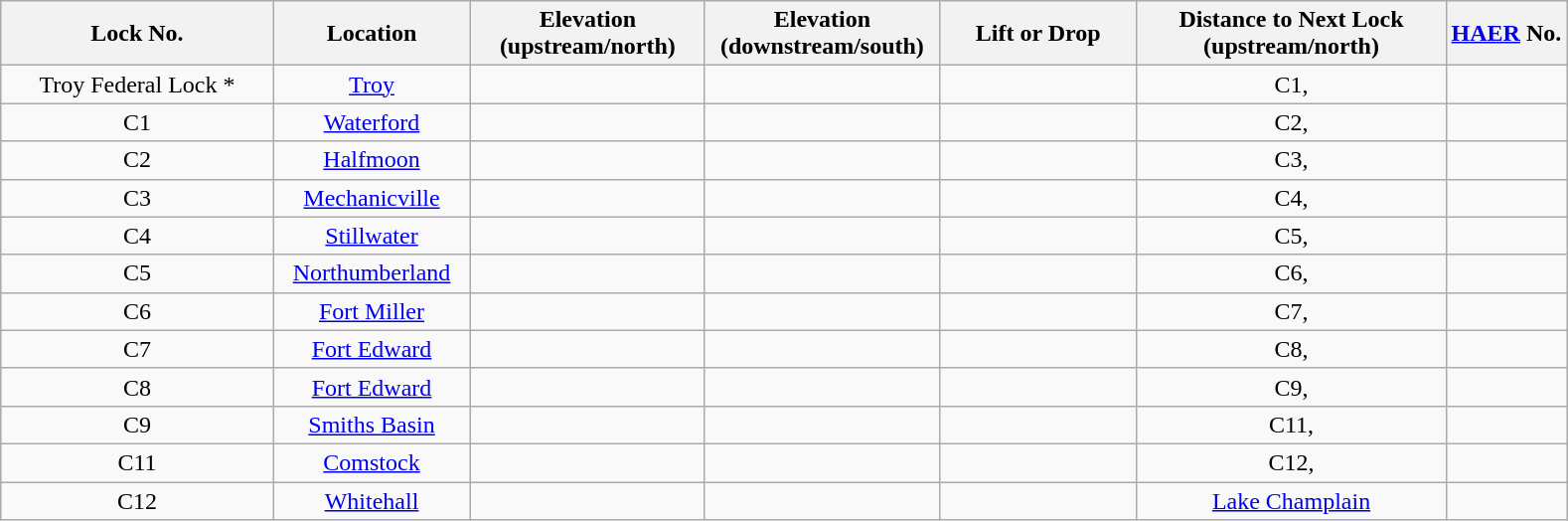<table class="wikitable" style="text-align:center;margin: 1em auto;">
<tr>
<th width="175";>Lock No.</th>
<th width="125">Location</th>
<th width="150">Elevation<br>(upstream/north)</th>
<th width="150">Elevation<br>(downstream/south)</th>
<th width="125">Lift or Drop</th>
<th width="200">Distance to Next Lock<br>(upstream/north)</th>
<th><a href='#'>HAER</a> No.</th>
</tr>
<tr>
<td>Troy Federal Lock *</td>
<td><a href='#'>Troy</a></td>
<td></td>
<td></td>
<td></td>
<td>C1, </td>
<td></td>
</tr>
<tr>
<td>C1</td>
<td><a href='#'>Waterford</a></td>
<td></td>
<td></td>
<td></td>
<td>C2, </td>
<td></td>
</tr>
<tr>
<td>C2</td>
<td><a href='#'>Halfmoon</a></td>
<td></td>
<td></td>
<td></td>
<td>C3, </td>
<td></td>
</tr>
<tr>
<td>C3</td>
<td><a href='#'>Mechanicville</a></td>
<td></td>
<td></td>
<td></td>
<td>C4, </td>
<td></td>
</tr>
<tr>
<td>C4</td>
<td><a href='#'>Stillwater</a></td>
<td></td>
<td></td>
<td></td>
<td>C5, </td>
<td></td>
</tr>
<tr>
<td>C5</td>
<td><a href='#'>Northumberland</a></td>
<td></td>
<td></td>
<td></td>
<td>C6, </td>
<td></td>
</tr>
<tr>
<td>C6</td>
<td><a href='#'>Fort Miller</a></td>
<td></td>
<td></td>
<td></td>
<td>C7, </td>
<td></td>
</tr>
<tr>
<td>C7</td>
<td><a href='#'>Fort Edward</a></td>
<td></td>
<td></td>
<td></td>
<td>C8, </td>
<td></td>
</tr>
<tr>
<td>C8</td>
<td><a href='#'>Fort Edward</a></td>
<td></td>
<td></td>
<td></td>
<td>C9, </td>
<td></td>
</tr>
<tr>
<td>C9</td>
<td><a href='#'>Smiths Basin</a></td>
<td></td>
<td></td>
<td></td>
<td>C11, </td>
<td></td>
</tr>
<tr>
<td>C11</td>
<td><a href='#'>Comstock</a></td>
<td></td>
<td></td>
<td></td>
<td>C12, </td>
<td></td>
</tr>
<tr>
<td>C12</td>
<td><a href='#'>Whitehall</a></td>
<td></td>
<td></td>
<td></td>
<td><a href='#'>Lake Champlain</a></td>
<td></td>
</tr>
</table>
